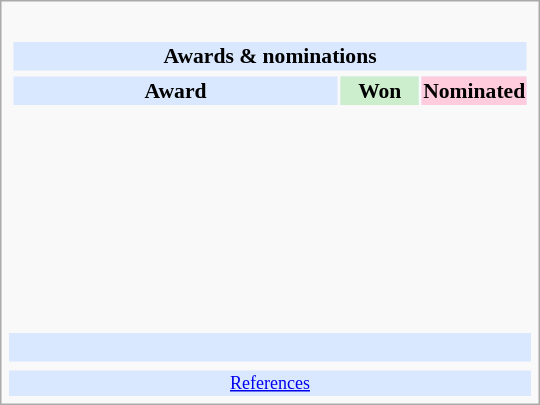<table class="infobox" style="width: 25em; text-align: left; font-size: 90%; vertical-align: middle;">
<tr>
</tr>
<tr>
<td colspan=3><br><table class="collapsible collapsed" width=100%>
<tr>
<th colspan=3 style="background-color: #D9E8FF; text-align: center;">Awards & nominations</th>
</tr>
<tr>
</tr>
<tr style="background:#d9e8ff; text-align:center;">
<td style="text-align:center;"><strong>Award</strong></td>
<td style="text-align:center; background:#cec; text-size:0.9em; width:50px;"><strong>Won</strong></td>
<td style="text-align:center; background:#fcd; text-size:0.9em; width:50px;"><strong>Nominated</strong></td>
</tr>
<tr>
<td style="text-align:center;"><br></td>
<td></td>
<td></td>
</tr>
<tr>
<td style="text-align:center;"><br></td>
<td></td>
<td></td>
</tr>
<tr>
<td style="text-align:center;"><br></td>
<td></td>
<td></td>
</tr>
<tr>
<td style="text-align:center;"><br></td>
<td></td>
<td></td>
</tr>
<tr>
<td style="text-align:center;"><br></td>
<td></td>
<td></td>
</tr>
<tr>
<td style="text-align:center;"><br></td>
<td></td>
<td></td>
</tr>
<tr>
<td style="text-align:center;"><br></td>
<td></td>
<td></td>
</tr>
</table>
</td>
</tr>
<tr style="background:#d9e8ff;">
<td style="text-align:center;" colspan="3"><br></td>
</tr>
<tr>
<td></td>
<td></td>
<td></td>
</tr>
<tr style="background:#d9e8ff;">
<td colspan="3" style="font-size: smaller; text-align:center;"><a href='#'>References</a></td>
</tr>
</table>
